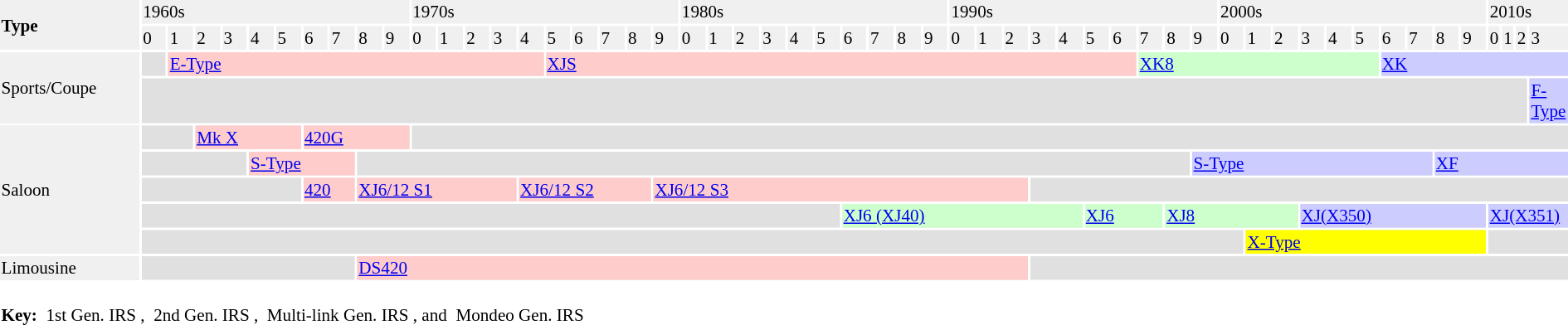<table style="font-size:88%; width:100%;">
<tr style="background:#F0F0F0;">
<td rowspan= 2 width=10%><strong>Type</strong></td>
<td colspan=10 width=18%>1960s</td>
<td colspan=10 width=18%>1970s</td>
<td colspan=10 width=18%>1980s</td>
<td colspan=10 width=18%>1990s</td>
<td colspan=10 width=18%>2000s</td>
<td colspan=4 width=18%>2010s</td>
</tr>
<tr style="background:#F0F0F0;">
<td width=1.8%>0</td>
<td width=1.8%>1</td>
<td width=1.8%>2</td>
<td width=1.8%>3</td>
<td width=1.8%>4</td>
<td width=1.8%>5</td>
<td width=1.8%>6</td>
<td width=1.8%>7</td>
<td width=1.8%>8</td>
<td width=1.8%>9</td>
<td width=1.8%>0</td>
<td width=1.8%>1</td>
<td width=1.8%>2</td>
<td width=1.8%>3</td>
<td width=1.8%>4</td>
<td width=1.8%>5</td>
<td width=1.8%>6</td>
<td width=1.8%>7</td>
<td width=1.8%>8</td>
<td width=1.8%>9</td>
<td width=1.8%>0</td>
<td width=1.8%>1</td>
<td width=1.8%>2</td>
<td width=1.8%>3</td>
<td width=1.8%>4</td>
<td width=1.8%>5</td>
<td width=1.8%>6</td>
<td width=1.8%>7</td>
<td width=1.8%>8</td>
<td width=1.8%>9</td>
<td width=1.8%>0</td>
<td width=1.8%>1</td>
<td width=1.8%>2</td>
<td width=1.8%>3</td>
<td width=1.8%>4</td>
<td width=1.8%>5</td>
<td width=1.8%>6</td>
<td width=1.8%>7</td>
<td width=1.8%>8</td>
<td width=1.8%>9</td>
<td width=1.8%>0</td>
<td width=1.8%>1</td>
<td width=1.8%>2</td>
<td width=1.8%>3</td>
<td width=1.8%>4</td>
<td width=1.8%>5</td>
<td width=1.8%>6</td>
<td width=1.8%>7</td>
<td width=1.8%>8</td>
<td width=1.8%>9</td>
<td width=1.8%>0</td>
<td width=1.8%>1</td>
<td width=1.8%>2</td>
<td width=1.8%>3</td>
</tr>
<tr style="background:#e0e0e0;">
<td style="background:#F0F0F0;" rowspan=2>Sports/Coupe</td>
<td colspan=1></td>
<td colspan=14 style="background:#FFCCCC;"><a href='#'>E-Type</a></td>
<td colspan=22 style="background:#FFCCCC;"><a href='#'>XJS</a></td>
<td colspan=9 style="background:#CCFFCC;"><a href='#'>XK8</a></td>
<td colspan=8 style="background:#CCCCFF;"><a href='#'>XK</a></td>
</tr>
<tr style="background:#e0e0e0;">
<td colspan=53></td>
<td colspan=1 style="background:#CCCCFF;"><a href='#'>F-Type</a></td>
</tr>
<tr style="background:#e0e0e0;">
<td style="background:#F0F0F0;" rowspan=5>Saloon</td>
<td colspan=2></td>
<td colspan=4 style="background:#FFCCCC;"><a href='#'>Mk X</a></td>
<td colspan=4 style="background:#FFCCCC;"><a href='#'>420G</a></td>
<td colspan=44></td>
</tr>
<tr style="background:#e0e0e0;">
<td colspan=4></td>
<td colspan=4 style="background:#FFCCCC;"><a href='#'>S-Type</a></td>
<td colspan=31></td>
<td colspan=9 style="background:#CCCCFF;"><a href='#'>S-Type</a></td>
<td colspan=6 style="background:#CCCCFF;"><a href='#'>XF</a></td>
</tr>
<tr style="background:#e0e0e0;">
<td colspan=6></td>
<td colspan=2 style="background:#FFCCCC;"><a href='#'>420</a></td>
<td colspan=6 style="background:#FFCCCC;"><a href='#'>XJ6/12 S1</a></td>
<td colspan=5 style="background:#FFCCCC;"><a href='#'>XJ6/12 S2</a></td>
<td colspan=14 style="background:#FFCCCC;"><a href='#'>XJ6/12 S3</a></td>
<td colspan=21></td>
</tr>
<tr style="background:#e0e0e0;">
<td colspan=26></td>
<td colspan=9 style="background:#CCFFCC;"><a href='#'>XJ6 (XJ40)</a></td>
<td colspan=3 style="background:#CCFFCC;"><a href='#'>XJ6</a></td>
<td colspan=5 style="background:#CCFFCC;"><a href='#'>XJ8</a></td>
<td colspan=7 style="background:#CCCCFF;"><a href='#'>XJ(X350)</a></td>
<td colspan=4 style="background:#CCCCFF;"><a href='#'>XJ(X351)</a></td>
</tr>
<tr style="background:#e0e0e0;">
<td colspan=41></td>
<td colspan=9 style="background:#FFFF00;"><a href='#'>X-Type</a></td>
<td colspan=4></td>
</tr>
<tr style="background:#e0e0e0;">
<td style="background:#F0F0F0;" rowspan=1>Limousine</td>
<td colspan=8></td>
<td colspan=25 style="background:#FFCCCC;"><a href='#'>DS420</a></td>
<td colspan=21></td>
</tr>
<tr>
<td colspan=55><br><strong>Key:</strong> <span> 1st Gen. IRS </span>, <span> 2nd Gen. IRS </span>, <span> Multi-link Gen. IRS </span>, and <span> Mondeo Gen. IRS </span></td>
</tr>
</table>
